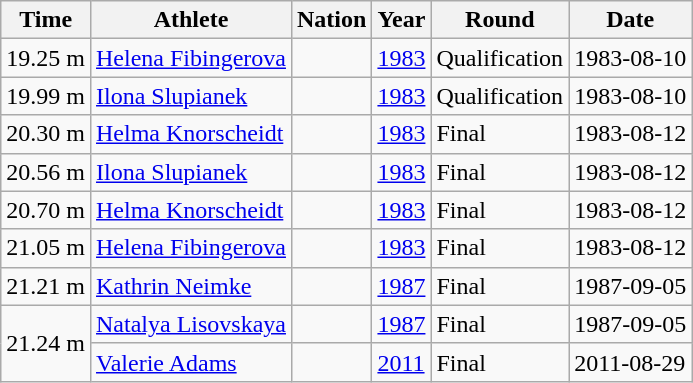<table class="wikitable sortable">
<tr>
<th>Time</th>
<th>Athlete</th>
<th>Nation</th>
<th>Year</th>
<th>Round</th>
<th>Date</th>
</tr>
<tr>
<td>19.25 m</td>
<td align="left"><a href='#'>Helena Fibingerova</a></td>
<td align="left"></td>
<td><a href='#'>1983</a></td>
<td>Qualification</td>
<td>1983-08-10</td>
</tr>
<tr>
<td>19.99 m</td>
<td align="left"><a href='#'>Ilona Slupianek</a></td>
<td align="left"></td>
<td><a href='#'>1983</a></td>
<td>Qualification</td>
<td>1983-08-10</td>
</tr>
<tr>
<td>20.30 m</td>
<td align="left"><a href='#'>Helma Knorscheidt</a></td>
<td align="left"></td>
<td><a href='#'>1983</a></td>
<td>Final</td>
<td>1983-08-12</td>
</tr>
<tr>
<td>20.56 m</td>
<td align="left"><a href='#'>Ilona Slupianek</a></td>
<td align="left"></td>
<td><a href='#'>1983</a></td>
<td>Final</td>
<td>1983-08-12</td>
</tr>
<tr>
<td>20.70 m</td>
<td align="left"><a href='#'>Helma Knorscheidt</a></td>
<td align="left"></td>
<td><a href='#'>1983</a></td>
<td>Final</td>
<td>1983-08-12</td>
</tr>
<tr>
<td>21.05 m</td>
<td align="left"><a href='#'>Helena Fibingerova</a></td>
<td align="left"></td>
<td><a href='#'>1983</a></td>
<td>Final</td>
<td>1983-08-12</td>
</tr>
<tr>
<td>21.21 m</td>
<td align="left"><a href='#'>Kathrin Neimke</a></td>
<td align="left"></td>
<td><a href='#'>1987</a></td>
<td>Final</td>
<td>1987-09-05</td>
</tr>
<tr>
<td rowspan="2">21.24 m</td>
<td align="left"><a href='#'>Natalya Lisovskaya</a></td>
<td align="left"></td>
<td><a href='#'>1987</a></td>
<td>Final</td>
<td>1987-09-05</td>
</tr>
<tr>
<td align="left"><a href='#'>Valerie Adams</a></td>
<td align="left"></td>
<td><a href='#'>2011</a></td>
<td>Final</td>
<td>2011-08-29</td>
</tr>
</table>
